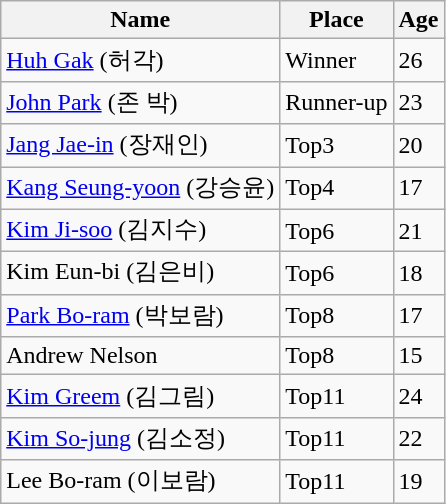<table class="wikitable">
<tr>
<th>Name</th>
<th>Place</th>
<th>Age</th>
</tr>
<tr>
<td><a href='#'>Huh Gak</a> (허각)</td>
<td>Winner</td>
<td>26</td>
</tr>
<tr>
<td><a href='#'>John Park</a> (존 박)</td>
<td>Runner-up</td>
<td>23</td>
</tr>
<tr>
<td><a href='#'>Jang Jae-in</a> (장재인)</td>
<td>Top3</td>
<td>20</td>
</tr>
<tr>
<td><a href='#'>Kang Seung-yoon</a> (강승윤)</td>
<td>Top4</td>
<td>17</td>
</tr>
<tr>
<td><a href='#'>Kim Ji-soo</a> (김지수)</td>
<td>Top6</td>
<td>21</td>
</tr>
<tr>
<td>Kim Eun-bi (김은비)</td>
<td>Top6</td>
<td>18</td>
</tr>
<tr>
<td><a href='#'>Park Bo-ram</a> (박보람)</td>
<td>Top8</td>
<td>17</td>
</tr>
<tr>
<td>Andrew Nelson</td>
<td>Top8</td>
<td>15</td>
</tr>
<tr>
<td><a href='#'>Kim Greem</a> (김그림)</td>
<td>Top11</td>
<td>24</td>
</tr>
<tr>
<td><a href='#'>Kim So-jung</a> (김소정)</td>
<td>Top11</td>
<td>22</td>
</tr>
<tr>
<td>Lee Bo-ram (이보람)</td>
<td>Top11</td>
<td>19</td>
</tr>
</table>
